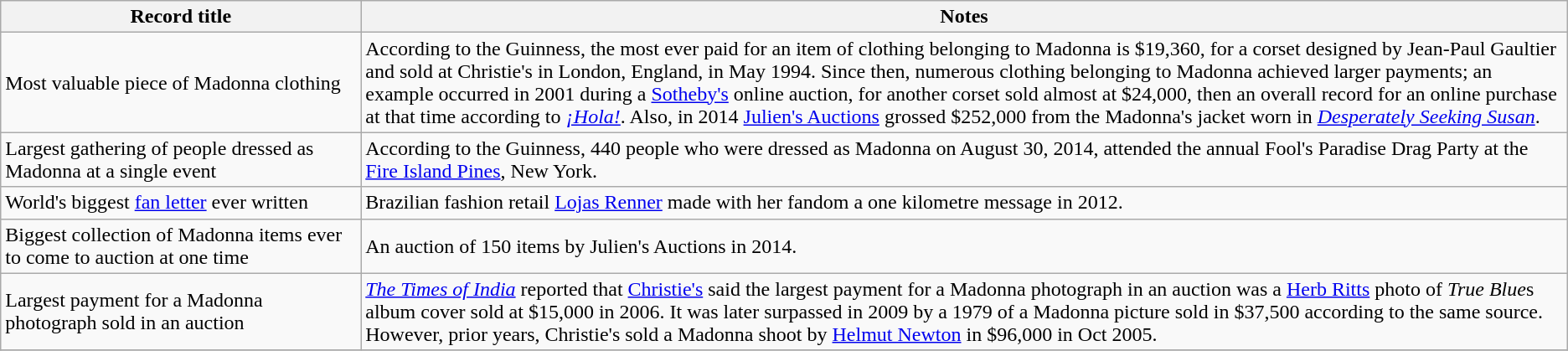<table class="wikitable sortable plainrowheaders">
<tr>
<th scope="col" width=20%>Record title</th>
<th scope="col" width=67%>Notes</th>
</tr>
<tr>
<td>Most valuable piece of Madonna clothing </td>
<td>According to the Guinness, the most ever paid for an item of clothing belonging to Madonna is $19,360, for a corset designed by Jean-Paul Gaultier and sold at Christie's in London, England, in May 1994. Since then, numerous clothing belonging to Madonna achieved larger payments; an example occurred in 2001 during a <a href='#'>Sotheby's</a> online auction, for another corset sold almost at $24,000, then an overall record for an online purchase at that time according to <em><a href='#'>¡Hola!</a></em>. Also, in 2014 <a href='#'>Julien's Auctions</a> grossed $252,000 from the Madonna's jacket worn in <em><a href='#'>Desperately Seeking Susan</a></em>.</td>
</tr>
<tr>
<td>Largest gathering of people dressed as Madonna at a single event </td>
<td>According to the Guinness, 440 people who were dressed as Madonna on August 30, 2014, attended the annual Fool's Paradise Drag Party at the <a href='#'>Fire Island Pines</a>, New York.</td>
</tr>
<tr>
<td>World's biggest <a href='#'>fan letter</a> ever written</td>
<td>Brazilian fashion retail <a href='#'>Lojas Renner</a> made with her fandom a one kilometre message in 2012.</td>
</tr>
<tr>
<td>Biggest collection of Madonna items ever to come to auction at one time</td>
<td>An auction of 150 items by Julien's Auctions in 2014.</td>
</tr>
<tr>
<td>Largest payment for a Madonna photograph sold in an auction</td>
<td><em><a href='#'>The Times of India</a></em> reported that <a href='#'>Christie's</a> said the largest payment for a Madonna photograph in an auction was a <a href='#'>Herb Ritts</a> photo of <em>True Blue</em>s album cover sold at $15,000 in 2006. It was later surpassed in 2009 by a 1979 of a Madonna picture sold in $37,500 according to the same source. However, prior years, Christie's sold a Madonna shoot by <a href='#'>Helmut Newton</a> in $96,000 in Oct 2005.</td>
</tr>
<tr>
</tr>
</table>
